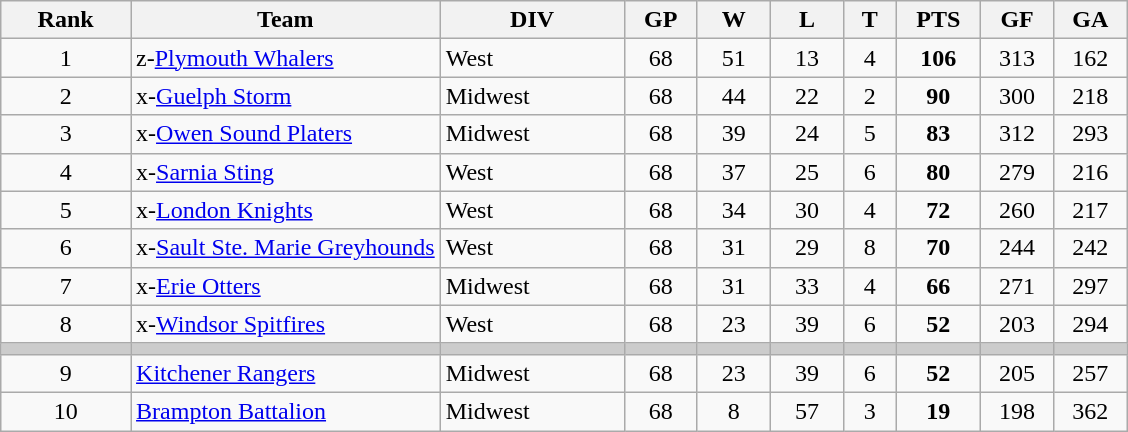<table class="wikitable sortable" style="text-align:center">
<tr>
<th>Rank</th>
<th width="27.5%">Team</th>
<th>DIV</th>
<th width="6.5%">GP</th>
<th width="6.5%">W</th>
<th width="6.5%">L</th>
<th>T</th>
<th width="7.5%">PTS</th>
<th width="6.5%">GF</th>
<th width="6.5%">GA</th>
</tr>
<tr>
<td>1</td>
<td align=left>z-<a href='#'>Plymouth Whalers</a></td>
<td align=left>West</td>
<td>68</td>
<td>51</td>
<td>13</td>
<td>4</td>
<td><strong>106</strong></td>
<td>313</td>
<td>162</td>
</tr>
<tr>
<td>2</td>
<td align=left>x-<a href='#'>Guelph Storm</a></td>
<td align=left>Midwest</td>
<td>68</td>
<td>44</td>
<td>22</td>
<td>2</td>
<td><strong>90</strong></td>
<td>300</td>
<td>218</td>
</tr>
<tr>
<td>3</td>
<td align=left>x-<a href='#'>Owen Sound Platers</a></td>
<td align=left>Midwest</td>
<td>68</td>
<td>39</td>
<td>24</td>
<td>5</td>
<td><strong>83</strong></td>
<td>312</td>
<td>293</td>
</tr>
<tr>
<td>4</td>
<td align=left>x-<a href='#'>Sarnia Sting</a></td>
<td align=left>West</td>
<td>68</td>
<td>37</td>
<td>25</td>
<td>6</td>
<td><strong>80</strong></td>
<td>279</td>
<td>216</td>
</tr>
<tr>
<td>5</td>
<td align=left>x-<a href='#'>London Knights</a></td>
<td align=left>West</td>
<td>68</td>
<td>34</td>
<td>30</td>
<td>4</td>
<td><strong>72</strong></td>
<td>260</td>
<td>217</td>
</tr>
<tr>
<td>6</td>
<td align=left>x-<a href='#'>Sault Ste. Marie Greyhounds</a></td>
<td align=left>West</td>
<td>68</td>
<td>31</td>
<td>29</td>
<td>8</td>
<td><strong>70</strong></td>
<td>244</td>
<td>242</td>
</tr>
<tr>
<td>7</td>
<td align=left>x-<a href='#'>Erie Otters</a></td>
<td align=left>Midwest</td>
<td>68</td>
<td>31</td>
<td>33</td>
<td>4</td>
<td><strong>66</strong></td>
<td>271</td>
<td>297</td>
</tr>
<tr>
<td>8</td>
<td align=left>x-<a href='#'>Windsor Spitfires</a></td>
<td align=left>West</td>
<td>68</td>
<td>23</td>
<td>39</td>
<td>6</td>
<td><strong>52</strong></td>
<td>203</td>
<td>294</td>
</tr>
<tr style="background-color:#cccccc;">
<td></td>
<td></td>
<td></td>
<td></td>
<td></td>
<td></td>
<td></td>
<td></td>
<td></td>
<td></td>
</tr>
<tr>
<td>9</td>
<td align=left><a href='#'>Kitchener Rangers</a></td>
<td align=left>Midwest</td>
<td>68</td>
<td>23</td>
<td>39</td>
<td>6</td>
<td><strong>52</strong></td>
<td>205</td>
<td>257</td>
</tr>
<tr>
<td>10</td>
<td align=left><a href='#'>Brampton Battalion</a></td>
<td align=left>Midwest</td>
<td>68</td>
<td>8</td>
<td>57</td>
<td>3</td>
<td><strong>19</strong></td>
<td>198</td>
<td>362</td>
</tr>
</table>
